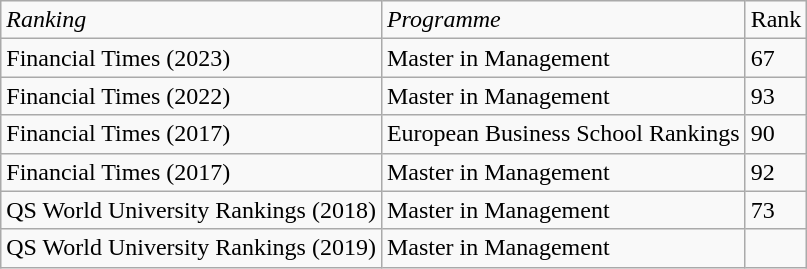<table class="wikitable">
<tr>
<td><em>Ranking</em></td>
<td><em>Programme</em></td>
<td>Rank</td>
</tr>
<tr>
<td>Financial Times (2023)</td>
<td>Master in Management</td>
<td>67</td>
</tr>
<tr>
<td>Financial Times (2022)</td>
<td>Master in Management</td>
<td>93</td>
</tr>
<tr>
<td>Financial Times (2017)</td>
<td>European Business School Rankings</td>
<td>90</td>
</tr>
<tr>
<td>Financial Times (2017)</td>
<td>Master in Management</td>
<td>92</td>
</tr>
<tr>
<td>QS World University Rankings (2018)</td>
<td>Master in Management</td>
<td>73</td>
</tr>
<tr>
<td>QS World University Rankings (2019)</td>
<td>Master in Management</td>
<td></td>
</tr>
</table>
